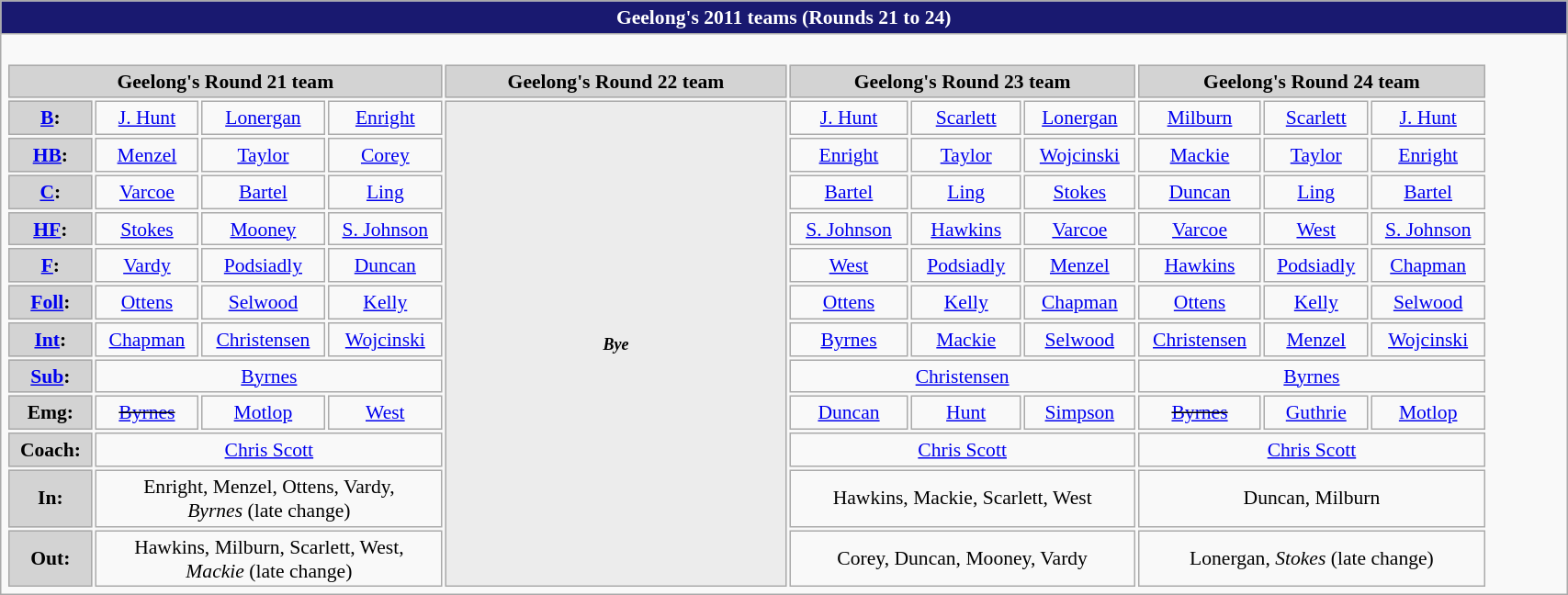<table class="collapsible collapsed wikitable"  style="font-size:90%; text-align:center; width:90%;">
<tr>
<th style="text-align:center; background:#191970; color:white; width:90%;"><strong>Geelong's 2011 teams (Rounds 21 to 24)</strong></th>
</tr>
<tr>
<td><br><table>
<tr style="text-align:center; background:#d3d3d3;">
<td colspan="4;"  style="width:25%;"><strong>Geelong's Round 21 team</strong></td>
<td colspan="3;"  style="width:20%;"><strong>Geelong's Round 22 team</strong></td>
<td colspan="3;"  style="width:20%;"><strong>Geelong's Round 23 team</strong></td>
<td colspan="3;"  style="width:20%;"><strong>Geelong's Round 24 team</strong></td>
</tr>
<tr>
<td style="background:#d3d3d3;"><strong><a href='#'>B</a>:</strong></td>
<td><a href='#'>J. Hunt</a></td>
<td><a href='#'>Lonergan</a></td>
<td><a href='#'>Enright</a></td>
<td colspan="3" rowspan="12"  style="background:#ececec; text-align:center;"><small><span><strong><em>Bye</em></strong></span></small></td>
<td><a href='#'>J. Hunt</a></td>
<td><a href='#'>Scarlett</a></td>
<td><a href='#'>Lonergan</a></td>
<td><a href='#'>Milburn</a></td>
<td><a href='#'>Scarlett</a></td>
<td><a href='#'>J. Hunt</a></td>
</tr>
<tr>
<td style="background:#d3d3d3;"><strong><a href='#'>HB</a>:</strong></td>
<td><a href='#'>Menzel</a></td>
<td><a href='#'>Taylor</a></td>
<td><a href='#'>Corey</a></td>
<td><a href='#'>Enright</a></td>
<td><a href='#'>Taylor</a> </td>
<td><a href='#'>Wojcinski</a></td>
<td><a href='#'>Mackie</a></td>
<td><a href='#'>Taylor</a> </td>
<td><a href='#'>Enright</a></td>
</tr>
<tr>
<td style="background:#d3d3d3;"><strong><a href='#'>C</a>:</strong></td>
<td><a href='#'>Varcoe</a></td>
<td><a href='#'>Bartel</a></td>
<td><a href='#'>Ling</a></td>
<td><a href='#'>Bartel</a></td>
<td><a href='#'>Ling</a></td>
<td><a href='#'>Stokes</a></td>
<td><a href='#'>Duncan</a></td>
<td><a href='#'>Ling</a></td>
<td><a href='#'>Bartel</a></td>
</tr>
<tr>
<td style="background:#d3d3d3;"><strong><a href='#'>HF</a>:</strong></td>
<td><a href='#'>Stokes</a></td>
<td><a href='#'>Mooney</a></td>
<td><a href='#'>S. Johnson</a></td>
<td><a href='#'>S. Johnson</a></td>
<td><a href='#'>Hawkins</a></td>
<td><a href='#'>Varcoe</a></td>
<td><a href='#'>Varcoe</a></td>
<td><a href='#'>West</a></td>
<td><a href='#'>S. Johnson</a></td>
</tr>
<tr>
<td style="background:#d3d3d3;"><strong><a href='#'>F</a>:</strong></td>
<td><a href='#'>Vardy</a></td>
<td><a href='#'>Podsiadly</a></td>
<td><a href='#'>Duncan</a> </td>
<td><a href='#'>West</a></td>
<td><a href='#'>Podsiadly</a></td>
<td><a href='#'>Menzel</a></td>
<td><a href='#'>Hawkins</a></td>
<td><a href='#'>Podsiadly</a></td>
<td><a href='#'>Chapman</a></td>
</tr>
<tr>
<td style="background:#d3d3d3;"><strong><a href='#'>Foll</a>:</strong></td>
<td><a href='#'>Ottens</a></td>
<td><a href='#'>Selwood</a></td>
<td><a href='#'>Kelly</a></td>
<td><a href='#'>Ottens</a></td>
<td><a href='#'>Kelly</a></td>
<td><a href='#'>Chapman</a></td>
<td><a href='#'>Ottens</a></td>
<td><a href='#'>Kelly</a></td>
<td><a href='#'>Selwood</a></td>
</tr>
<tr>
<td style="background:#d3d3d3;"><strong><a href='#'>Int</a>:</strong></td>
<td><a href='#'>Chapman</a></td>
<td><a href='#'>Christensen</a></td>
<td><a href='#'>Wojcinski</a></td>
<td><a href='#'>Byrnes</a></td>
<td><a href='#'>Mackie</a></td>
<td><a href='#'>Selwood</a></td>
<td><a href='#'>Christensen</a></td>
<td><a href='#'>Menzel</a></td>
<td><a href='#'>Wojcinski</a></td>
</tr>
<tr>
<td style="background:#d3d3d3;"><strong><a href='#'>Sub</a>:</strong></td>
<td colspan=3><a href='#'>Byrnes</a> </td>
<td colspan=3><a href='#'>Christensen</a> </td>
<td colspan=3><a href='#'>Byrnes</a> </td>
</tr>
<tr>
<td style="background:#d3d3d3;"><strong>Emg:</strong></td>
<td><s><a href='#'>Byrnes</a></s></td>
<td><a href='#'>Motlop</a></td>
<td><a href='#'>West</a></td>
<td><a href='#'>Duncan</a></td>
<td><a href='#'>Hunt</a></td>
<td><a href='#'>Simpson</a></td>
<td><s><a href='#'>Byrnes</a></s></td>
<td><a href='#'>Guthrie</a></td>
<td><a href='#'>Motlop</a></td>
</tr>
<tr>
<td style="background:#d3d3d3;"><strong>Coach:</strong></td>
<td colspan=3><a href='#'>Chris Scott</a></td>
<td colspan=3><a href='#'>Chris Scott</a></td>
<td colspan=3><a href='#'>Chris Scott</a></td>
</tr>
<tr>
<td style="background:#d3d3d3;"> <strong>In:</strong></td>
<td colspan=3>Enright, Menzel, Ottens, Vardy, <br> <em>Byrnes</em> (late change)</td>
<td colspan=3>Hawkins, Mackie, Scarlett, West</td>
<td colspan=3>Duncan, Milburn</td>
</tr>
<tr>
<td style="background:#d3d3d3;"> <strong>Out:</strong></td>
<td colspan=3>Hawkins, Milburn, Scarlett, West, <br> <em>Mackie</em> (late change)</td>
<td colspan=3>Corey, Duncan, Mooney, Vardy</td>
<td colspan=3>Lonergan, <em>Stokes</em> (late change)</td>
</tr>
</table>
</td>
</tr>
</table>
